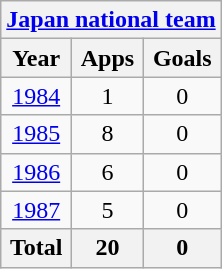<table class="wikitable" style="text-align:center">
<tr>
<th colspan=3><a href='#'>Japan national team</a></th>
</tr>
<tr>
<th>Year</th>
<th>Apps</th>
<th>Goals</th>
</tr>
<tr>
<td><a href='#'>1984</a></td>
<td>1</td>
<td>0</td>
</tr>
<tr>
<td><a href='#'>1985</a></td>
<td>8</td>
<td>0</td>
</tr>
<tr>
<td><a href='#'>1986</a></td>
<td>6</td>
<td>0</td>
</tr>
<tr>
<td><a href='#'>1987</a></td>
<td>5</td>
<td>0</td>
</tr>
<tr>
<th>Total</th>
<th>20</th>
<th>0</th>
</tr>
</table>
